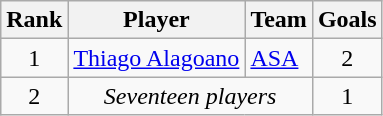<table class="wikitable" style="text-align:left">
<tr>
<th>Rank</th>
<th>Player</th>
<th>Team</th>
<th>Goals</th>
</tr>
<tr>
<td align=center>1</td>
<td> <a href='#'>Thiago Alagoano</a></td>
<td> <a href='#'>ASA</a></td>
<td align=center>2</td>
</tr>
<tr>
<td align=center>2</td>
<td align=center colspan=2><em>Seventeen players</em></td>
<td align=center>1</td>
</tr>
</table>
